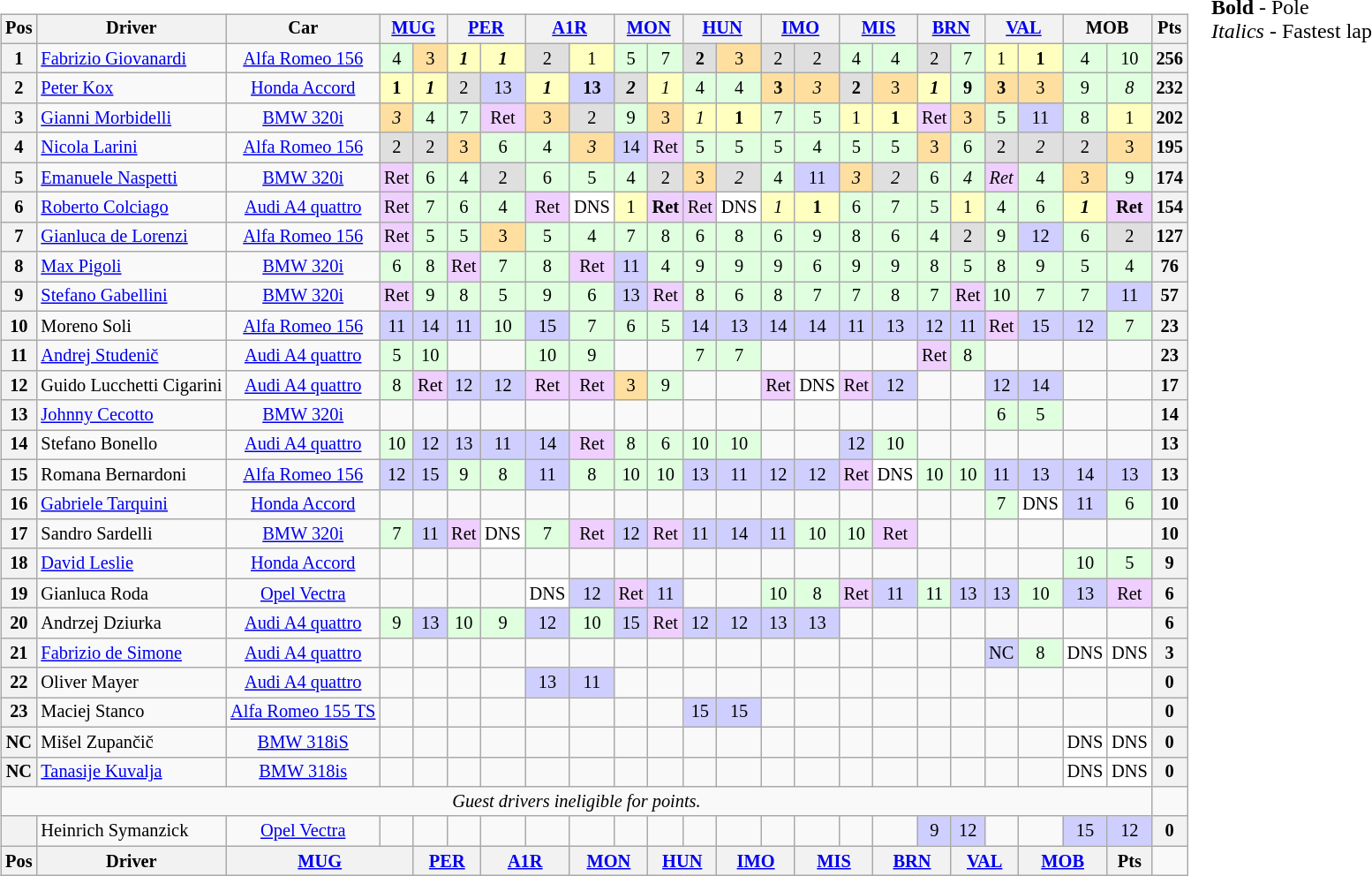<table>
<tr>
<td style="vertical-align:top"><br><table class="wikitable" style="font-size: 85%; text-align: center;">
<tr style="vertical-align:top">
<th style="vertical-align:middle">Pos</th>
<th style="vertical-align:middle">Driver</th>
<th style="vertical-align:middle">Car</th>
<th colspan="2"><a href='#'>MUG</a><br></th>
<th colspan="2"><a href='#'>PER</a><br></th>
<th colspan="2"><a href='#'>A1R</a><br></th>
<th colspan="2"><a href='#'>MON</a><br></th>
<th colspan=2><a href='#'>HUN</a><br></th>
<th colspan=2><a href='#'>IMO</a><br></th>
<th colspan=2><a href='#'>MIS</a><br></th>
<th colspan=2><a href='#'>BRN</a><br></th>
<th colspan=2><a href='#'>VAL</a><br></th>
<th colspan=2>MOB<br></th>
<th style="vertical-align:middle">Pts</th>
</tr>
<tr>
<th>1</th>
<td style="text-align:left"> <a href='#'>Fabrizio Giovanardi</a></td>
<td><a href='#'>Alfa Romeo 156</a></td>
<td style="background:#DFFFDF;">4</td>
<td style="background:#FFDF9F;">3</td>
<td style="background:#FFFFBF;"><strong><em>1</em></strong></td>
<td style="background:#FFFFBF;"><strong><em>1</em></strong></td>
<td style="background:#DFDFDF;">2</td>
<td style="background:#FFFFBF;">1</td>
<td style="background:#DFFFDF;">5</td>
<td style="background:#DFFFDF;">7</td>
<td style="background:#DFDFDF;"><strong>2</strong></td>
<td style="background:#FFDF9F;">3</td>
<td style="background:#DFDFDF;">2</td>
<td style="background:#DFDFDF;">2</td>
<td style="background:#DFFFDF;">4</td>
<td style="background:#DFFFDF;">4</td>
<td style="background:#DFDFDF;">2</td>
<td style="background:#DFFFDF;">7</td>
<td style="background:#FFFFBF;">1</td>
<td style="background:#FFFFBF;"><strong>1</strong></td>
<td style="background:#DFFFDF;">4</td>
<td style="background:#DFFFDF;">10</td>
<th>256</th>
</tr>
<tr>
<th>2</th>
<td style="text-align:left"> <a href='#'>Peter Kox</a></td>
<td><a href='#'>Honda Accord</a></td>
<td style="background:#FFFFBF;"><strong>1</strong></td>
<td style="background:#FFFFBF;"><strong><em>1</em></strong></td>
<td style="background:#DFDFDF;">2</td>
<td style="background:#CFCFFF;">13</td>
<td style="background:#FFFFBF;"><strong><em>1</em></strong></td>
<td style="background:#CFCFFF;"><strong>13</strong></td>
<td style="background:#DFDFDF;"><strong><em>2</em></strong></td>
<td style="background:#FFFFBF;"><em>1</em></td>
<td style="background:#DFFFDF;">4</td>
<td style="background:#DFFFDF;">4</td>
<td style="background:#FFDF9F;"><strong>3</strong></td>
<td style="background:#FFDF9F;"><em>3</em></td>
<td style="background:#DFDFDF;"><strong>2</strong></td>
<td style="background:#FFDF9F;">3</td>
<td style="background:#FFFFBF;"><strong><em>1</em></strong></td>
<td style="background:#DFFFDF;"><strong>9</strong></td>
<td style="background:#FFDF9F;"><strong>3</strong></td>
<td style="background:#FFDF9F;">3</td>
<td style="background:#DFFFDF;">9</td>
<td style="background:#DFFFDF;"><em>8</em></td>
<th>232</th>
</tr>
<tr>
<th>3</th>
<td style="text-align:left"> <a href='#'>Gianni Morbidelli</a></td>
<td><a href='#'>BMW 320i</a></td>
<td style="background:#FFDF9F;"><em>3</em></td>
<td style="background:#DFFFDF;">4</td>
<td style="background:#DFFFDF;">7</td>
<td style="background:#EFCFFF;">Ret</td>
<td style="background:#FFDF9F;">3</td>
<td style="background:#DFDFDF;">2</td>
<td style="background:#DFFFDF;">9</td>
<td style="background:#FFDF9F;">3</td>
<td style="background:#FFFFBF;"><em>1</em></td>
<td style="background:#FFFFBF;"><strong>1</strong></td>
<td style="background:#DFFFDF;">7</td>
<td style="background:#DFFFDF;">5</td>
<td style="background:#FFFFBF;">1</td>
<td style="background:#FFFFBF;"><strong>1</strong></td>
<td style="background:#EFCFFF;">Ret</td>
<td style="background:#FFDF9F;">3</td>
<td style="background:#DFFFDF;">5</td>
<td style="background:#CFCFFF;">11</td>
<td style="background:#DFFFDF;">8</td>
<td style="background:#FFFFBF;">1</td>
<th>202</th>
</tr>
<tr>
<th>4</th>
<td style="text-align:left"> <a href='#'>Nicola Larini</a></td>
<td><a href='#'>Alfa Romeo 156</a></td>
<td style="background:#DFDFDF;">2</td>
<td style="background:#DFDFDF;">2</td>
<td style="background:#FFDF9F;">3</td>
<td style="background:#DFFFDF;">6</td>
<td style="background:#DFFFDF;">4</td>
<td style="background:#FFDF9F;"><em>3</em></td>
<td style="background:#CFCFFF;">14</td>
<td style="background:#EFCFFF;">Ret</td>
<td style="background:#DFFFDF;">5</td>
<td style="background:#DFFFDF;">5</td>
<td style="background:#DFFFDF;">5</td>
<td style="background:#DFFFDF;">4</td>
<td style="background:#DFFFDF;">5</td>
<td style="background:#DFFFDF;">5</td>
<td style="background:#FFDF9F;">3</td>
<td style="background:#DFFFDF;">6</td>
<td style="background:#DFDFDF;">2</td>
<td style="background:#DFDFDF;"><em>2</em></td>
<td style="background:#DFDFDF;">2</td>
<td style="background:#FFDF9F;">3</td>
<th>195</th>
</tr>
<tr>
<th>5</th>
<td style="text-align:left"> <a href='#'>Emanuele Naspetti</a></td>
<td><a href='#'>BMW 320i</a></td>
<td style="background:#EFCFFF;">Ret</td>
<td style="background:#DFFFDF;">6</td>
<td style="background:#DFFFDF;">4</td>
<td style="background:#DFDFDF;">2</td>
<td style="background:#DFFFDF;">6</td>
<td style="background:#DFFFDF;">5</td>
<td style="background:#DFFFDF;">4</td>
<td style="background:#DFDFDF;">2</td>
<td style="background:#FFDF9F;">3</td>
<td style="background:#DFDFDF;"><em>2</em></td>
<td style="background:#DFFFDF;">4</td>
<td style="background:#CFCFFF;">11</td>
<td style="background:#FFDF9F;"><em>3</em></td>
<td style="background:#DFDFDF;"><em>2</em></td>
<td style="background:#DFFFDF;">6</td>
<td style="background:#DFFFDF;"><em>4</em></td>
<td style="background:#EFCFFF;"><em>Ret</em></td>
<td style="background:#DFFFDF;">4</td>
<td style="background:#FFDF9F;">3</td>
<td style="background:#DFFFDF;">9</td>
<th>174</th>
</tr>
<tr>
<th>6</th>
<td style="text-align:left"> <a href='#'>Roberto Colciago</a></td>
<td><a href='#'>Audi A4 quattro</a></td>
<td style="background:#EFCFFF;">Ret</td>
<td style="background:#DFFFDF;">7</td>
<td style="background:#DFFFDF;">6</td>
<td style="background:#DFFFDF;">4</td>
<td style="background:#EFCFFF;">Ret</td>
<td style="background:#FFFFFF;">DNS</td>
<td style="background:#FFFFBF;">1</td>
<td style="background:#EFCFFF;"><strong>Ret</strong></td>
<td style="background:#EFCFFF;">Ret</td>
<td style="background:#FFFFFF;">DNS</td>
<td style="background:#FFFFBF;"><em>1</em></td>
<td style="background:#FFFFBF;"><strong>1</strong></td>
<td style="background:#DFFFDF;">6</td>
<td style="background:#DFFFDF;">7</td>
<td style="background:#DFFFDF;">5</td>
<td style="background:#FFFFBF;">1</td>
<td style="background:#DFFFDF;">4</td>
<td style="background:#DFFFDF;">6</td>
<td style="background:#FFFFBF;"><strong><em>1</em></strong></td>
<td style="background:#EFCFFF;"><strong>Ret</strong></td>
<th>154</th>
</tr>
<tr>
<th>7</th>
<td style="text-align:left"> <a href='#'>Gianluca de Lorenzi</a></td>
<td><a href='#'>Alfa Romeo 156</a></td>
<td style="background:#EFCFFF;">Ret</td>
<td style="background:#DFFFDF;">5</td>
<td style="background:#DFFFDF;">5</td>
<td style="background:#FFDF9F;">3</td>
<td style="background:#DFFFDF;">5</td>
<td style="background:#DFFFDF;">4</td>
<td style="background:#DFFFDF;">7</td>
<td style="background:#DFFFDF;">8</td>
<td style="background:#DFFFDF;">6</td>
<td style="background:#DFFFDF;">8</td>
<td style="background:#DFFFDF;">6</td>
<td style="background:#DFFFDF;">9</td>
<td style="background:#DFFFDF;">8</td>
<td style="background:#DFFFDF;">6</td>
<td style="background:#DFFFDF;">4</td>
<td style="background:#DFDFDF;">2</td>
<td style="background:#DFFFDF;">9</td>
<td style="background:#CFCFFF;">12</td>
<td style="background:#DFFFDF;">6</td>
<td style="background:#DFDFDF;">2</td>
<th>127</th>
</tr>
<tr>
<th>8</th>
<td style="text-align:left"> <a href='#'>Max Pigoli</a></td>
<td><a href='#'>BMW 320i</a></td>
<td style="background:#DFFFDF;">6</td>
<td style="background:#DFFFDF;">8</td>
<td style="background:#EFCFFF;">Ret</td>
<td style="background:#DFFFDF;">7</td>
<td style="background:#DFFFDF;">8</td>
<td style="background:#EFCFFF;">Ret</td>
<td style="background:#CFCFFF;">11</td>
<td style="background:#DFFFDF;">4</td>
<td style="background:#DFFFDF;">9</td>
<td style="background:#DFFFDF;">9</td>
<td style="background:#DFFFDF;">9</td>
<td style="background:#DFFFDF;">6</td>
<td style="background:#DFFFDF;">9</td>
<td style="background:#DFFFDF;">9</td>
<td style="background:#DFFFDF;">8</td>
<td style="background:#DFFFDF;">5</td>
<td style="background:#DFFFDF;">8</td>
<td style="background:#DFFFDF;">9</td>
<td style="background:#DFFFDF;">5</td>
<td style="background:#DFFFDF;">4</td>
<th>76</th>
</tr>
<tr>
<th>9</th>
<td style="text-align:left"> <a href='#'>Stefano Gabellini</a></td>
<td><a href='#'>BMW 320i</a></td>
<td style="background:#EFCFFF;">Ret</td>
<td style="background:#DFFFDF;">9</td>
<td style="background:#DFFFDF;">8</td>
<td style="background:#DFFFDF;">5</td>
<td style="background:#DFFFDF;">9</td>
<td style="background:#DFFFDF;">6</td>
<td style="background:#CFCFFF;">13</td>
<td style="background:#EFCFFF;">Ret</td>
<td style="background:#DFFFDF;">8</td>
<td style="background:#DFFFDF;">6</td>
<td style="background:#DFFFDF;">8</td>
<td style="background:#DFFFDF;">7</td>
<td style="background:#DFFFDF;">7</td>
<td style="background:#DFFFDF;">8</td>
<td style="background:#DFFFDF;">7</td>
<td style="background:#EFCFFF;">Ret</td>
<td style="background:#DFFFDF;">10</td>
<td style="background:#DFFFDF;">7</td>
<td style="background:#DFFFDF;">7</td>
<td style="background:#CFCFFF;">11</td>
<th>57</th>
</tr>
<tr>
<th>10</th>
<td style="text-align:left"> Moreno Soli</td>
<td><a href='#'>Alfa Romeo 156</a></td>
<td style="background:#CFCFFF;">11</td>
<td style="background:#CFCFFF;">14</td>
<td style="background:#CFCFFF;">11</td>
<td style="background:#DFFFDF;">10</td>
<td style="background:#CFCFFF;">15</td>
<td style="background:#DFFFDF;">7</td>
<td style="background:#DFFFDF;">6</td>
<td style="background:#DFFFDF;">5</td>
<td style="background:#CFCFFF;">14</td>
<td style="background:#CFCFFF;">13</td>
<td style="background:#CFCFFF;">14</td>
<td style="background:#CFCFFF;">14</td>
<td style="background:#CFCFFF;">11</td>
<td style="background:#CFCFFF;">13</td>
<td style="background:#CFCFFF;">12</td>
<td style="background:#CFCFFF;">11</td>
<td style="background:#EFCFFF;">Ret</td>
<td style="background:#CFCFFF;">15</td>
<td style="background:#CFCFFF;">12</td>
<td style="background:#DFFFDF;">7</td>
<th>23</th>
</tr>
<tr>
<th>11</th>
<td style="text-align:left"> <a href='#'>Andrej Studenič</a></td>
<td><a href='#'>Audi A4 quattro</a></td>
<td style="background:#DFFFDF;">5</td>
<td style="background:#DFFFDF;">10</td>
<td></td>
<td></td>
<td style="background:#DFFFDF;">10</td>
<td style="background:#DFFFDF;">9</td>
<td></td>
<td></td>
<td style="background:#DFFFDF;">7</td>
<td style="background:#DFFFDF;">7</td>
<td></td>
<td></td>
<td></td>
<td></td>
<td style="background:#EFCFFF;">Ret</td>
<td style="background:#DFFFDF;">8</td>
<td></td>
<td></td>
<td></td>
<td></td>
<th>23</th>
</tr>
<tr>
<th>12</th>
<td style="text-align:left"> Guido Lucchetti Cigarini</td>
<td><a href='#'>Audi A4 quattro</a></td>
<td style="background:#DFFFDF;">8</td>
<td style="background:#EFCFFF;">Ret</td>
<td style="background:#CFCFFF;">12</td>
<td style="background:#CFCFFF;">12</td>
<td style="background:#EFCFFF;">Ret</td>
<td style="background:#EFCFFF;">Ret</td>
<td style="background:#FFDF9F;">3</td>
<td style="background:#DFFFDF;">9</td>
<td></td>
<td></td>
<td style="background:#EFCFFF;">Ret</td>
<td style="background:#FFFFFF;">DNS</td>
<td style="background:#EFCFFF;">Ret</td>
<td style="background:#CFCFFF;">12</td>
<td></td>
<td></td>
<td style="background:#CFCFFF;">12</td>
<td style="background:#CFCFFF;">14</td>
<td></td>
<td></td>
<th>17</th>
</tr>
<tr>
<th>13</th>
<td style="text-align:left"> <a href='#'>Johnny Cecotto</a></td>
<td><a href='#'>BMW 320i</a></td>
<td></td>
<td></td>
<td></td>
<td></td>
<td></td>
<td></td>
<td></td>
<td></td>
<td></td>
<td></td>
<td></td>
<td></td>
<td></td>
<td></td>
<td></td>
<td></td>
<td style="background:#DFFFDF;">6</td>
<td style="background:#DFFFDF;">5</td>
<td></td>
<td></td>
<th>14</th>
</tr>
<tr>
<th>14</th>
<td style="text-align:left"> Stefano Bonello</td>
<td><a href='#'>Audi A4 quattro</a></td>
<td style="background:#DFFFDF;">10</td>
<td style="background:#CFCFFF;">12</td>
<td style="background:#CFCFFF;">13</td>
<td style="background:#CFCFFF;">11</td>
<td style="background:#CFCFFF;">14</td>
<td style="background:#EFCFFF;">Ret</td>
<td style="background:#DFFFDF;">8</td>
<td style="background:#DFFFDF;">6</td>
<td style="background:#DFFFDF;">10</td>
<td style="background:#DFFFDF;">10</td>
<td></td>
<td></td>
<td style="background:#CFCFFF;">12</td>
<td style="background:#DFFFDF;">10</td>
<td></td>
<td></td>
<td></td>
<td></td>
<td></td>
<td></td>
<th>13</th>
</tr>
<tr>
<th>15</th>
<td style="text-align:left"> Romana Bernardoni</td>
<td><a href='#'>Alfa Romeo 156</a></td>
<td style="background:#CFCFFF;">12</td>
<td style="background:#CFCFFF;">15</td>
<td style="background:#DFFFDF;">9</td>
<td style="background:#DFFFDF;">8</td>
<td style="background:#CFCFFF;">11</td>
<td style="background:#DFFFDF;">8</td>
<td style="background:#DFFFDF;">10</td>
<td style="background:#DFFFDF;">10</td>
<td style="background:#CFCFFF;">13</td>
<td style="background:#CFCFFF;">11</td>
<td style="background:#CFCFFF;">12</td>
<td style="background:#CFCFFF;">12</td>
<td style="background:#EFCFFF;">Ret</td>
<td style="background:#FFFFFF;">DNS</td>
<td style="background:#DFFFDF;">10</td>
<td style="background:#DFFFDF;">10</td>
<td style="background:#CFCFFF;">11</td>
<td style="background:#CFCFFF;">13</td>
<td style="background:#CFCFFF;">14</td>
<td style="background:#CFCFFF;">13</td>
<th>13</th>
</tr>
<tr>
<th>16</th>
<td style="text-align:left"> <a href='#'>Gabriele Tarquini</a></td>
<td><a href='#'>Honda Accord</a></td>
<td></td>
<td></td>
<td></td>
<td></td>
<td></td>
<td></td>
<td></td>
<td></td>
<td></td>
<td></td>
<td></td>
<td></td>
<td></td>
<td></td>
<td></td>
<td></td>
<td style="background:#DFFFDF;">7</td>
<td style="background:#FFFFFF;">DNS</td>
<td style="background:#CFCFFF;">11</td>
<td style="background:#DFFFDF;">6</td>
<th>10</th>
</tr>
<tr>
<th>17</th>
<td style="text-align:left"> Sandro Sardelli</td>
<td><a href='#'>BMW 320i</a></td>
<td style="background:#DFFFDF;">7</td>
<td style="background:#CFCFFF;">11</td>
<td style="background:#EFCFFF;">Ret</td>
<td style="background:#FFFFFF;">DNS</td>
<td style="background:#DFFFDF;">7</td>
<td style="background:#EFCFFF;">Ret</td>
<td style="background:#CFCFFF;">12</td>
<td style="background:#EFCFFF;">Ret</td>
<td style="background:#CFCFFF;">11</td>
<td style="background:#CFCFFF;">14</td>
<td style="background:#CFCFFF;">11</td>
<td style="background:#DFFFDF;">10</td>
<td style="background:#DFFFDF;">10</td>
<td style="background:#EFCFFF;">Ret</td>
<td></td>
<td></td>
<td></td>
<td></td>
<td></td>
<td></td>
<th>10</th>
</tr>
<tr>
<th>18</th>
<td style="text-align:left"> <a href='#'>David Leslie</a></td>
<td><a href='#'>Honda Accord</a></td>
<td></td>
<td></td>
<td></td>
<td></td>
<td></td>
<td></td>
<td></td>
<td></td>
<td></td>
<td></td>
<td></td>
<td></td>
<td></td>
<td></td>
<td></td>
<td></td>
<td></td>
<td></td>
<td style="background:#DFFFDF;">10</td>
<td style="background:#DFFFDF;">5</td>
<th>9</th>
</tr>
<tr>
<th>19</th>
<td style="text-align:left"> Gianluca Roda</td>
<td><a href='#'>Opel Vectra</a></td>
<td></td>
<td></td>
<td></td>
<td></td>
<td style="background:#FFFFFF;">DNS</td>
<td style="background:#CFCFFF;">12</td>
<td style="background:#EFCFFF;">Ret</td>
<td style="background:#CFCFFF;">11</td>
<td></td>
<td></td>
<td style="background:#DFFFDF;">10</td>
<td style="background:#DFFFDF;">8</td>
<td style="background:#EFCFFF;">Ret</td>
<td style="background:#CFCFFF;">11</td>
<td style="background:#DFFFDF;">11</td>
<td style="background:#CFCFFF;">13</td>
<td style="background:#CFCFFF;">13</td>
<td style="background:#DFFFDF;">10</td>
<td style="background:#CFCFFF;">13</td>
<td style="background:#EFCFFF;">Ret</td>
<th>6</th>
</tr>
<tr>
<th>20</th>
<td style="text-align:left"> Andrzej Dziurka</td>
<td><a href='#'>Audi A4 quattro</a></td>
<td style="background:#DFFFDF;">9</td>
<td style="background:#CFCFFF;">13</td>
<td style="background:#DFFFDF;">10</td>
<td style="background:#DFFFDF;">9</td>
<td style="background:#CFCFFF;">12</td>
<td style="background:#DFFFDF;">10</td>
<td style="background:#CFCFFF;">15</td>
<td style="background:#EFCFFF;">Ret</td>
<td style="background:#CFCFFF;">12</td>
<td style="background:#CFCFFF;">12</td>
<td style="background:#CFCFFF;">13</td>
<td style="background:#CFCFFF;">13</td>
<td></td>
<td></td>
<td></td>
<td></td>
<td></td>
<td></td>
<td></td>
<td></td>
<th>6</th>
</tr>
<tr>
<th>21</th>
<td style="text-align:left"> <a href='#'>Fabrizio de Simone</a></td>
<td><a href='#'>Audi A4 quattro</a></td>
<td></td>
<td></td>
<td></td>
<td></td>
<td></td>
<td></td>
<td></td>
<td></td>
<td></td>
<td></td>
<td></td>
<td></td>
<td></td>
<td></td>
<td></td>
<td></td>
<td style="background:#CFCFFF;">NC</td>
<td style="background:#DFFFDF;">8</td>
<td style="background:#FFFFFF;">DNS</td>
<td style="background:#FFFFFF;">DNS</td>
<th>3</th>
</tr>
<tr>
<th>22</th>
<td style="text-align:left"> Oliver Mayer</td>
<td><a href='#'>Audi A4 quattro</a></td>
<td></td>
<td></td>
<td></td>
<td></td>
<td style="background:#CFCFFF;">13</td>
<td style="background:#CFCFFF;">11</td>
<td></td>
<td></td>
<td></td>
<td></td>
<td></td>
<td></td>
<td></td>
<td></td>
<td></td>
<td></td>
<td></td>
<td></td>
<td></td>
<td></td>
<th>0</th>
</tr>
<tr>
<th>23</th>
<td style="text-align:left"> Maciej Stanco</td>
<td><a href='#'>Alfa Romeo 155 TS</a></td>
<td></td>
<td></td>
<td></td>
<td></td>
<td></td>
<td></td>
<td></td>
<td></td>
<td style="background:#CFCFFF;">15</td>
<td style="background:#CFCFFF;">15</td>
<td></td>
<td></td>
<td></td>
<td></td>
<td></td>
<td></td>
<td></td>
<td></td>
<td></td>
<td></td>
<th>0</th>
</tr>
<tr>
<th>NC</th>
<td style="text-align:left"> Mišel Zupančič</td>
<td><a href='#'>BMW 318iS</a></td>
<td></td>
<td></td>
<td></td>
<td></td>
<td></td>
<td></td>
<td></td>
<td></td>
<td></td>
<td></td>
<td></td>
<td></td>
<td></td>
<td></td>
<td></td>
<td></td>
<td></td>
<td></td>
<td style="background:#FFFFFF;">DNS</td>
<td style="background:#FFFFFF;">DNS</td>
<th>0</th>
</tr>
<tr>
<th>NC</th>
<td style="text-align:left"> <a href='#'>Tanasije Kuvalja</a></td>
<td><a href='#'>BMW 318is</a></td>
<td></td>
<td></td>
<td></td>
<td></td>
<td></td>
<td></td>
<td></td>
<td></td>
<td></td>
<td></td>
<td></td>
<td></td>
<td></td>
<td></td>
<td></td>
<td></td>
<td></td>
<td></td>
<td style="background:#FFFFFF;">DNS</td>
<td style="background:#FFFFFF;">DNS</td>
<th>0</th>
</tr>
<tr>
<td colspan=23 style="text-align:center"><em>Guest drivers ineligible for points.</em></td>
</tr>
<tr>
<th></th>
<td style="text-align:left"> Heinrich Symanzick</td>
<td><a href='#'>Opel Vectra</a></td>
<td></td>
<td></td>
<td></td>
<td></td>
<td></td>
<td></td>
<td></td>
<td></td>
<td></td>
<td></td>
<td></td>
<td></td>
<td></td>
<td></td>
<td style="background:#CFCFFF;">9</td>
<td style="background:#CFCFFF;">12</td>
<td></td>
<td></td>
<td style="background:#CFCFFF;">15</td>
<td style="background:#CFCFFF;">12</td>
<th>0</th>
</tr>
<tr>
<th style="vertical-align:middle">Pos</th>
<th style="vertical-align:middle">Driver</th>
<th colspan="2"><a href='#'>MUG</a><br></th>
<th colspan="2"><a href='#'>PER</a><br></th>
<th colspan="2"><a href='#'>A1R</a><br></th>
<th colspan="2"><a href='#'>MON</a><br></th>
<th colspan=2><a href='#'>HUN</a><br></th>
<th colspan=2><a href='#'>IMO</a><br></th>
<th colspan=2><a href='#'>MIS</a><br></th>
<th colspan=2><a href='#'>BRN</a><br></th>
<th colspan=2><a href='#'>VAL</a><br></th>
<th colspan=2><a href='#'>MOB</a><br></th>
<th style="vertical-align:middle">Pts</th>
</tr>
</table>
</td>
<td style="vertical-align:top"><br>
<span><strong>Bold</strong> - Pole<br>
<em>Italics</em> - Fastest lap</span></td>
</tr>
</table>
